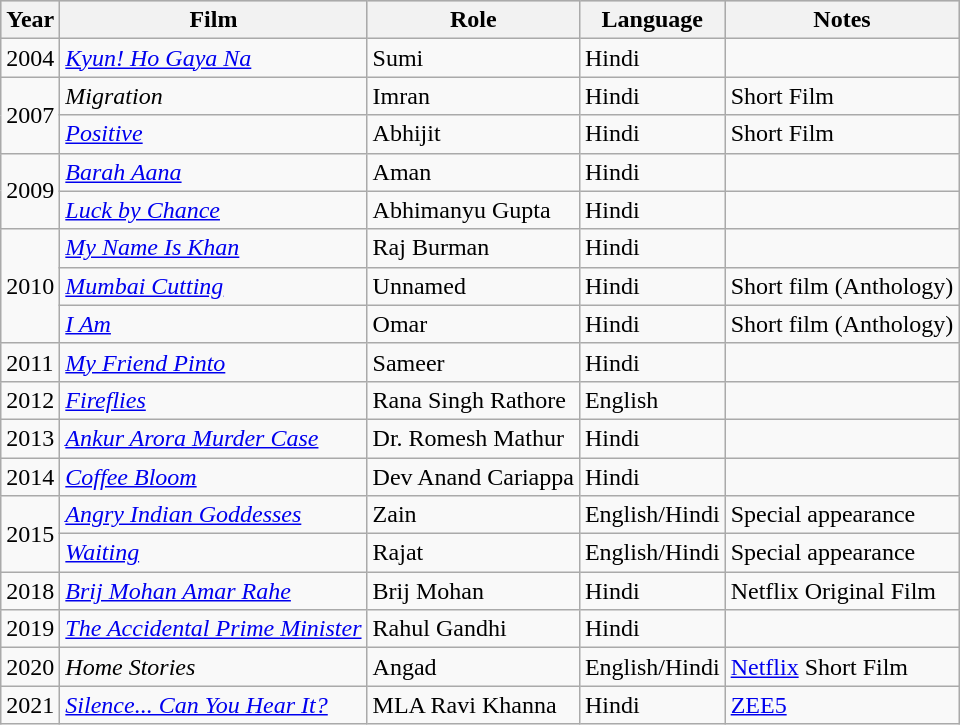<table class="wikitable plainrowheaders sortable" style="margin-right: 0;">
<tr style="background:#ccc; text-align:center;">
<th>Year</th>
<th>Film</th>
<th>Role</th>
<th>Language</th>
<th>Notes</th>
</tr>
<tr>
<td>2004</td>
<td><em><a href='#'>Kyun! Ho Gaya Na</a></em></td>
<td>Sumi</td>
<td>Hindi</td>
<td></td>
</tr>
<tr>
<td rowspan="2">2007</td>
<td><em>Migration</em></td>
<td>Imran</td>
<td>Hindi</td>
<td>Short Film</td>
</tr>
<tr>
<td><em><a href='#'>Positive</a></em></td>
<td>Abhijit</td>
<td>Hindi</td>
<td>Short Film</td>
</tr>
<tr>
<td rowspan="2">2009</td>
<td><em><a href='#'>Barah Aana</a></em></td>
<td>Aman</td>
<td>Hindi</td>
<td></td>
</tr>
<tr>
<td><em><a href='#'>Luck by Chance</a></em></td>
<td>Abhimanyu Gupta</td>
<td>Hindi</td>
<td></td>
</tr>
<tr>
<td rowspan="3">2010</td>
<td><em><a href='#'>My Name Is Khan</a></em></td>
<td>Raj Burman</td>
<td>Hindi</td>
<td></td>
</tr>
<tr>
<td><em><a href='#'>Mumbai Cutting</a></em></td>
<td>Unnamed</td>
<td>Hindi</td>
<td>Short film (Anthology)</td>
</tr>
<tr>
<td><em><a href='#'>I Am</a></em></td>
<td>Omar</td>
<td>Hindi</td>
<td>Short film (Anthology)</td>
</tr>
<tr>
<td>2011</td>
<td><em><a href='#'>My Friend Pinto</a></em></td>
<td>Sameer</td>
<td>Hindi</td>
<td></td>
</tr>
<tr>
<td>2012</td>
<td><em><a href='#'>Fireflies</a></em></td>
<td>Rana Singh Rathore</td>
<td>English</td>
<td></td>
</tr>
<tr>
<td>2013</td>
<td><em><a href='#'>Ankur Arora Murder Case</a></em></td>
<td>Dr. Romesh Mathur</td>
<td>Hindi</td>
<td></td>
</tr>
<tr>
<td>2014</td>
<td><em><a href='#'>Coffee Bloom</a></em></td>
<td>Dev Anand Cariappa</td>
<td>Hindi</td>
<td></td>
</tr>
<tr>
<td rowspan="2">2015</td>
<td><em><a href='#'>Angry Indian Goddesses</a></em></td>
<td>Zain</td>
<td>English/Hindi</td>
<td>Special appearance</td>
</tr>
<tr>
<td><em><a href='#'>Waiting</a></em></td>
<td>Rajat</td>
<td>English/Hindi</td>
<td>Special appearance</td>
</tr>
<tr>
<td>2018</td>
<td><em><a href='#'>Brij Mohan Amar Rahe</a></em></td>
<td>Brij Mohan</td>
<td>Hindi</td>
<td>Netflix Original Film</td>
</tr>
<tr>
<td>2019</td>
<td><em><a href='#'>The Accidental Prime Minister</a></em></td>
<td>Rahul Gandhi</td>
<td>Hindi</td>
<td></td>
</tr>
<tr>
<td>2020</td>
<td><em>Home Stories</em></td>
<td>Angad</td>
<td>English/Hindi</td>
<td><a href='#'>Netflix</a> Short Film</td>
</tr>
<tr>
<td>2021</td>
<td><em><a href='#'>Silence... Can You Hear It?</a></em></td>
<td>MLA Ravi Khanna</td>
<td>Hindi</td>
<td><a href='#'>ZEE5</a></td>
</tr>
</table>
